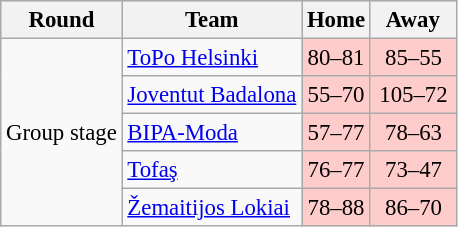<table class="wikitable" style="text-align: left; font-size:95%">
<tr bgcolor="#ccccff">
<th>Round</th>
<th>Team</th>
<th>Home</th>
<th>  Away  </th>
</tr>
<tr>
<td rowspan=5>Group stage</td>
<td> <a href='#'>ToPo Helsinki</a></td>
<td align="center" bgcolor=#FFCCCC>80–81</td>
<td align="center" bgcolor=#FFCCCC>85–55</td>
</tr>
<tr>
<td> <a href='#'>Joventut Badalona</a></td>
<td align="center" bgcolor=#FFCCCC>55–70</td>
<td align="center" bgcolor=#FFCCCC>105–72</td>
</tr>
<tr>
<td> <a href='#'>BIPA-Moda</a></td>
<td align="center" bgcolor=#FFCCCC>57–77</td>
<td align="center" bgcolor=#FFCCCC>78–63</td>
</tr>
<tr>
<td> <a href='#'>Tofaş</a></td>
<td align="center" bgcolor=#FFCCCC>76–77</td>
<td align="center" bgcolor=#FFCCCC>73–47</td>
</tr>
<tr>
<td> <a href='#'>Žemaitijos Lokiai</a></td>
<td align="center" bgcolor=#FFCCCC>78–88</td>
<td align="center" bgcolor=#FFCCCC>86–70</td>
</tr>
</table>
